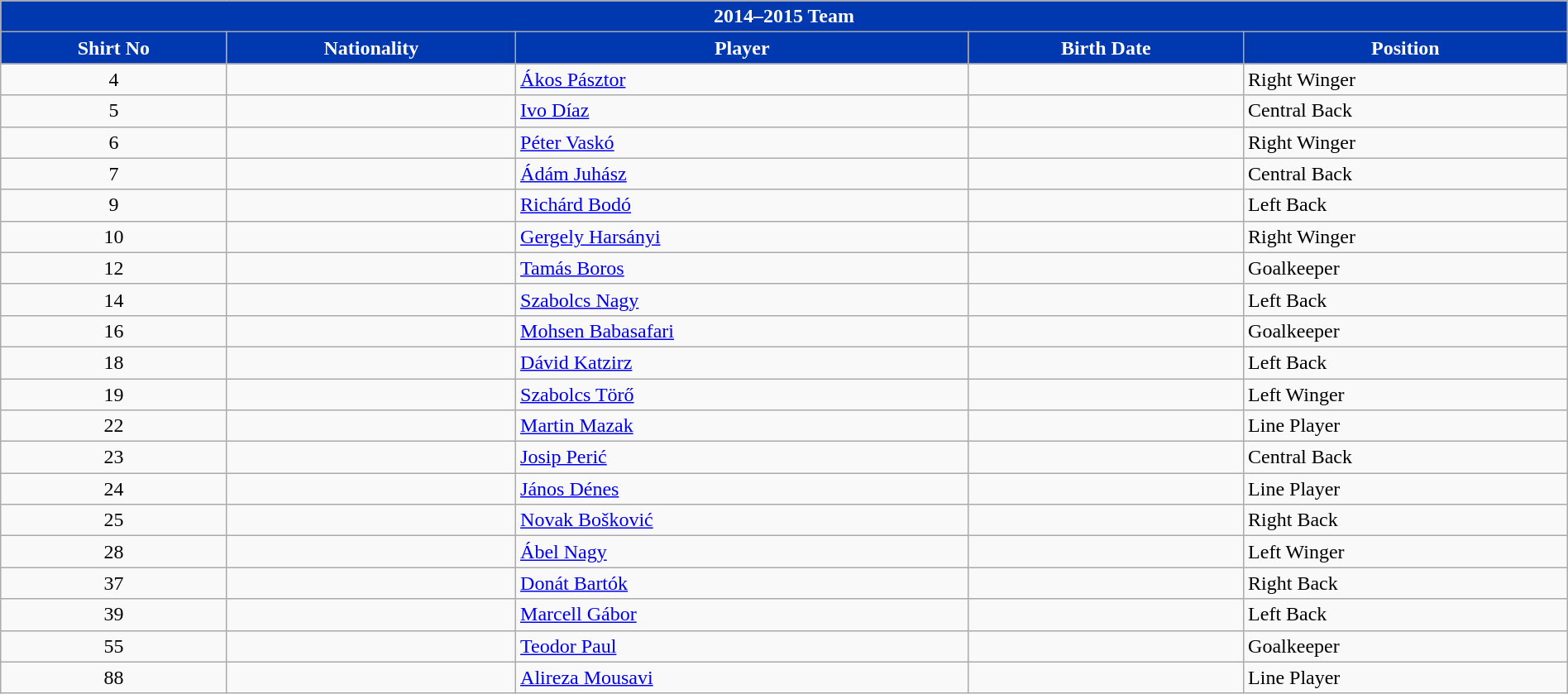<table class="wikitable collapsible collapsed" style="width:100%">
<tr>
<th colspan=5 style="background-color:#0038af;color:#FFFFFF;text-align:center;"> <strong>2014–2015 Team</strong></th>
</tr>
<tr>
<th style="color:#FFFFFF; background:#0038af">Shirt No</th>
<th style="color:#FFFFFF; background:#0038af">Nationality</th>
<th style="color:#FFFFFF; background:#0038af">Player</th>
<th style="color:#FFFFFF; background:#0038af">Birth Date</th>
<th style="color:#FFFFFF; background:#0038af">Position</th>
</tr>
<tr>
<td align=center>4</td>
<td></td>
<td><a href='#'>Ákos Pásztor</a></td>
<td></td>
<td>Right Winger</td>
</tr>
<tr>
<td align=center>5</td>
<td></td>
<td><a href='#'>Ivo Díaz</a></td>
<td></td>
<td>Central Back</td>
</tr>
<tr>
<td align=center>6</td>
<td></td>
<td><a href='#'>Péter Vaskó</a></td>
<td></td>
<td>Right Winger</td>
</tr>
<tr>
<td align=center>7</td>
<td></td>
<td><a href='#'>Ádám Juhász</a></td>
<td></td>
<td>Central Back</td>
</tr>
<tr>
<td align=center>9</td>
<td></td>
<td><a href='#'>Richárd Bodó</a></td>
<td></td>
<td>Left Back</td>
</tr>
<tr>
<td align=center>10</td>
<td></td>
<td><a href='#'>Gergely Harsányi</a></td>
<td></td>
<td>Right Winger</td>
</tr>
<tr>
<td align=center>12</td>
<td></td>
<td><a href='#'>Tamás Boros</a></td>
<td></td>
<td>Goalkeeper</td>
</tr>
<tr>
<td align=center>14</td>
<td></td>
<td><a href='#'>Szabolcs Nagy</a></td>
<td></td>
<td>Left Back</td>
</tr>
<tr>
<td align=center>16</td>
<td></td>
<td><a href='#'>Mohsen Babasafari</a></td>
<td></td>
<td>Goalkeeper</td>
</tr>
<tr>
<td align=center>18</td>
<td></td>
<td><a href='#'>Dávid Katzirz</a></td>
<td></td>
<td>Left Back</td>
</tr>
<tr>
<td align=center>19</td>
<td></td>
<td><a href='#'>Szabolcs Törő</a></td>
<td></td>
<td>Left Winger</td>
</tr>
<tr>
<td align=center>22</td>
<td></td>
<td><a href='#'>Martin Mazak</a></td>
<td></td>
<td>Line Player</td>
</tr>
<tr>
<td align=center>23</td>
<td></td>
<td><a href='#'>Josip Perić</a></td>
<td></td>
<td>Central Back</td>
</tr>
<tr>
<td align=center>24</td>
<td></td>
<td><a href='#'>János Dénes</a></td>
<td></td>
<td>Line Player</td>
</tr>
<tr>
<td align=center>25</td>
<td></td>
<td><a href='#'>Novak Bošković</a></td>
<td></td>
<td>Right Back</td>
</tr>
<tr>
<td align=center>28</td>
<td></td>
<td><a href='#'>Ábel Nagy</a></td>
<td></td>
<td>Left Winger</td>
</tr>
<tr>
<td align=center>37</td>
<td></td>
<td><a href='#'>Donát Bartók</a></td>
<td></td>
<td>Right Back</td>
</tr>
<tr>
<td align=center>39</td>
<td></td>
<td><a href='#'>Marcell Gábor</a></td>
<td></td>
<td>Left Back</td>
</tr>
<tr>
<td align=center>55</td>
<td></td>
<td><a href='#'>Teodor Paul</a></td>
<td></td>
<td>Goalkeeper</td>
</tr>
<tr>
<td align=center>88</td>
<td></td>
<td><a href='#'>Alireza Mousavi</a></td>
<td></td>
<td>Line Player</td>
</tr>
</table>
